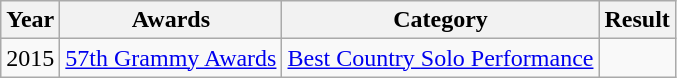<table class="wikitable">
<tr>
<th>Year</th>
<th>Awards</th>
<th>Category</th>
<th>Result</th>
</tr>
<tr>
<td>2015</td>
<td><a href='#'>57th Grammy Awards</a></td>
<td><a href='#'>Best Country Solo Performance</a></td>
<td></td>
</tr>
</table>
